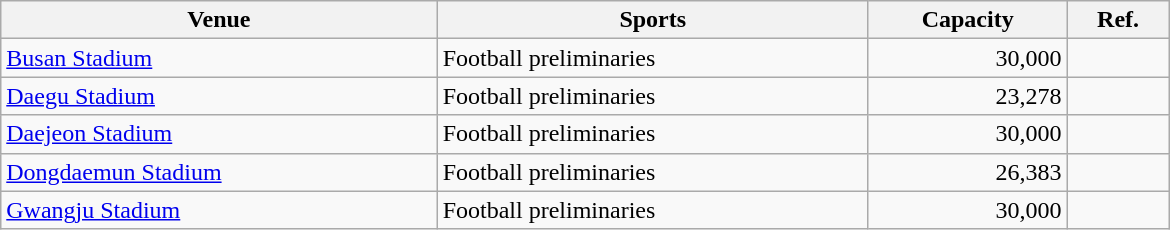<table class="wikitable sortable" width=780px>
<tr>
<th>Venue</th>
<th>Sports</th>
<th>Capacity</th>
<th class="unsortable">Ref.</th>
</tr>
<tr>
<td><a href='#'>Busan Stadium</a></td>
<td>Football preliminaries</td>
<td align="right">30,000</td>
<td align=center></td>
</tr>
<tr>
<td><a href='#'>Daegu Stadium</a></td>
<td>Football preliminaries</td>
<td align="right">23,278</td>
<td align=center></td>
</tr>
<tr>
<td><a href='#'>Daejeon Stadium</a></td>
<td>Football preliminaries</td>
<td align="right">30,000</td>
<td align=center></td>
</tr>
<tr>
<td><a href='#'>Dongdaemun Stadium</a></td>
<td>Football preliminaries</td>
<td align="right">26,383</td>
<td align=center></td>
</tr>
<tr>
<td><a href='#'>Gwangju Stadium</a></td>
<td>Football preliminaries</td>
<td align="right">30,000</td>
<td align=center></td>
</tr>
</table>
